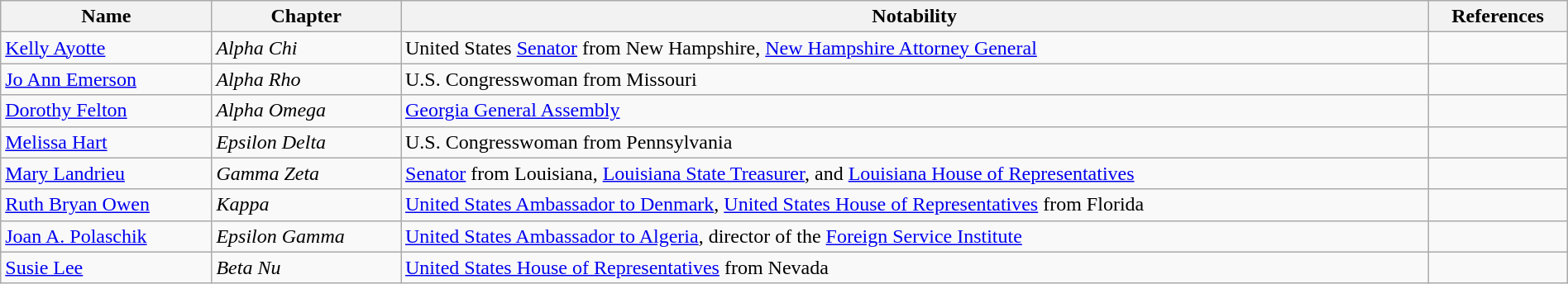<table class="wikitable sortable" style="width:100%;">
<tr>
<th>Name</th>
<th>Chapter</th>
<th>Notability</th>
<th>References</th>
</tr>
<tr>
<td><a href='#'>Kelly Ayotte</a></td>
<td><em>Alpha Chi</em></td>
<td>United States <a href='#'>Senator</a> from New Hampshire, <a href='#'>New Hampshire Attorney General</a></td>
<td></td>
</tr>
<tr>
<td><a href='#'>Jo Ann Emerson</a></td>
<td><em>Alpha Rho</em></td>
<td>U.S. Congresswoman from Missouri</td>
<td></td>
</tr>
<tr>
<td><a href='#'>Dorothy Felton</a></td>
<td><em>Alpha Omega</em></td>
<td><a href='#'>Georgia General Assembly</a></td>
<td></td>
</tr>
<tr>
<td><a href='#'>Melissa Hart</a></td>
<td><em>Epsilon Delta</em></td>
<td>U.S. Congresswoman from Pennsylvania</td>
<td></td>
</tr>
<tr>
<td><a href='#'>Mary Landrieu</a></td>
<td><em>Gamma Zeta</em></td>
<td><a href='#'>Senator</a> from Louisiana, <a href='#'>Louisiana State Treasurer</a>, and <a href='#'>Louisiana House of Representatives</a></td>
<td></td>
</tr>
<tr>
<td><a href='#'>Ruth Bryan Owen</a></td>
<td><em>Kappa</em></td>
<td><a href='#'>United States Ambassador to Denmark</a>, <a href='#'>United States House of Representatives</a> from Florida</td>
<td></td>
</tr>
<tr>
<td><a href='#'>Joan A. Polaschik</a></td>
<td><em>Epsilon Gamma</em></td>
<td><a href='#'>United States Ambassador to Algeria</a>, director of the <a href='#'>Foreign Service Institute</a></td>
<td></td>
</tr>
<tr>
<td><a href='#'>Susie Lee</a></td>
<td><em>Beta Nu</em></td>
<td><a href='#'>United States House of Representatives</a> from Nevada</td>
<td></td>
</tr>
</table>
